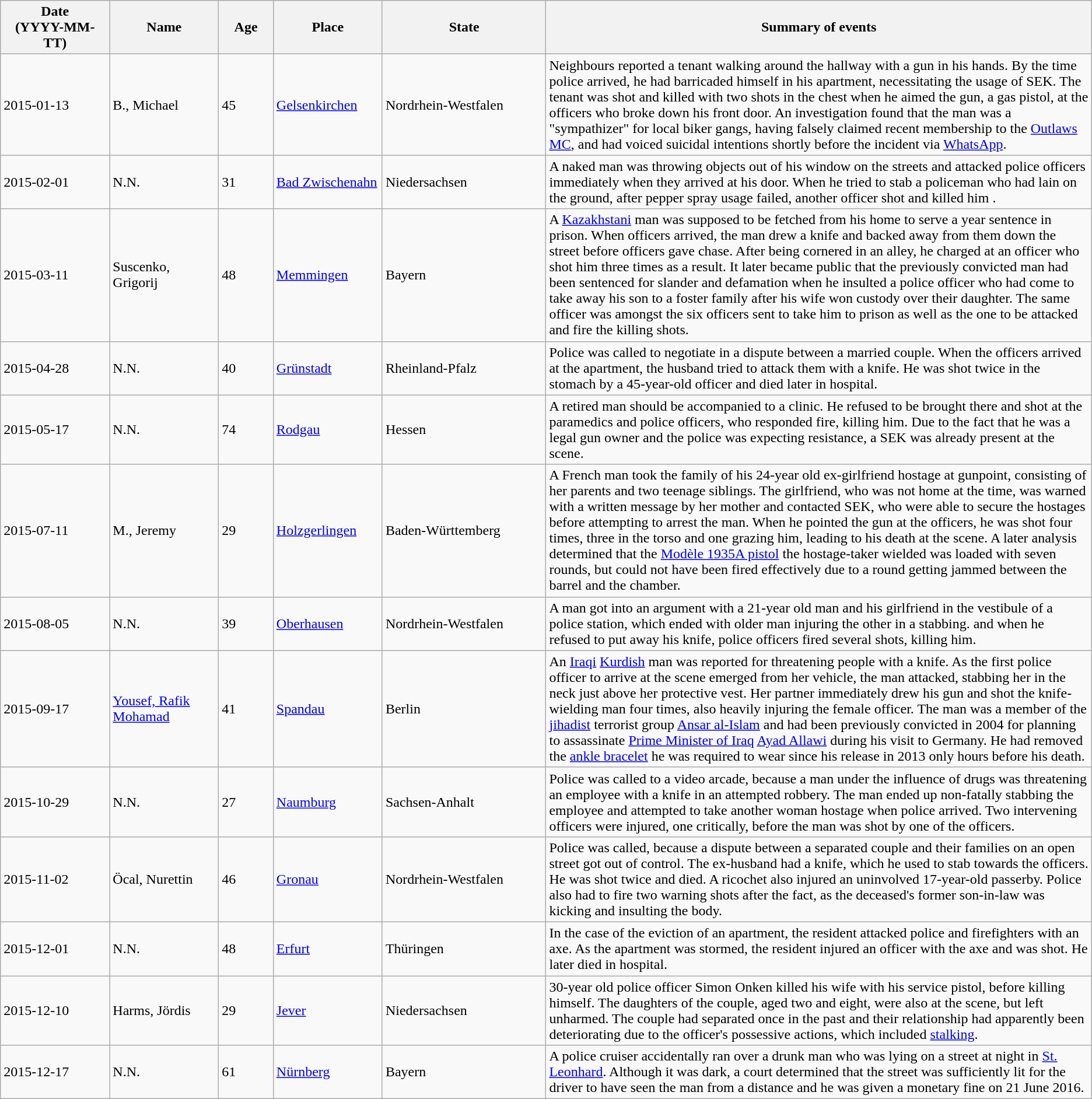<table class="wikitable sortable static-row-numbers static-row-header-text">
<tr>
<th style="width:10%;">Date<br>(YYYY-MM-TT)</th>
<th style="width:10%;">Name</th>
<th style="width:5%;">Age</th>
<th style="width:10%;">Place</th>
<th style="width:15%;">State</th>
<th style="width:50%;">Summary of events</th>
</tr>
<tr>
<td>2015-01-13</td>
<td>B., Michael</td>
<td>45</td>
<td><a href='#'>Gelsenkirchen</a></td>
<td>Nordrhein-Westfalen</td>
<td>Neighbours reported a tenant walking around the hallway with a gun in his hands. By the time police arrived, he had barricaded himself in his apartment, necessitating the usage of SEK. The tenant was shot and killed with two shots in the chest when he aimed the gun, a gas pistol, at the officers who broke down his front door. An investigation found that the man was a "sympathizer" for local biker gangs, having falsely claimed recent membership to the <a href='#'>Outlaws MC</a>, and had voiced suicidal intentions shortly before the incident via <a href='#'>WhatsApp</a>.</td>
</tr>
<tr>
<td>2015-02-01</td>
<td>N.N.</td>
<td>31</td>
<td><a href='#'>Bad Zwischenahn</a></td>
<td>Niedersachsen</td>
<td>A naked man was throwing objects out of his window on the streets and attacked police officers immediately when they arrived at his door. When he tried to stab a policeman who had lain on the ground, after pepper spray usage failed, another officer shot and killed him .</td>
</tr>
<tr>
<td>2015-03-11</td>
<td>Suscenko, Grigorij</td>
<td>48</td>
<td><a href='#'>Memmingen</a></td>
<td>Bayern</td>
<td>A <a href='#'>Kazakhstani</a> man was supposed to be fetched from his home to serve a year sentence in prison. When officers arrived, the man drew a knife and backed away from them down the street before officers gave chase. After being cornered in an alley, he charged at an officer who shot him three times as a result. It later became public that the previously convicted man had been sentenced for slander and defamation when he insulted a police officer who had come to take away his son to a foster family after his wife won custody over their daughter. The same officer was amongst the six officers sent to take him to prison as well as the one to be attacked and fire the killing shots.</td>
</tr>
<tr>
<td>2015-04-28</td>
<td>N.N.</td>
<td>40</td>
<td><a href='#'>Grünstadt</a></td>
<td>Rheinland-Pfalz</td>
<td>Police was called to negotiate in a dispute between a married couple. When the officers arrived at the apartment, the husband tried to attack them with a knife. He was shot twice in the stomach by a 45-year-old officer and died later in hospital.</td>
</tr>
<tr>
<td>2015-05-17</td>
<td>N.N.</td>
<td>74</td>
<td><a href='#'>Rodgau</a></td>
<td>Hessen</td>
<td>A retired man should be accompanied to a clinic. He refused to be brought there and shot at the paramedics and police officers, who responded fire, killing him. Due to the fact that he was a legal gun owner and the police was expecting resistance, a SEK was already present at the scene.</td>
</tr>
<tr>
<td>2015-07-11</td>
<td>M., Jeremy</td>
<td>29</td>
<td><a href='#'>Holzgerlingen</a></td>
<td>Baden-Württemberg</td>
<td>A French man took the family of his 24-year old ex-girlfriend hostage at gunpoint, consisting of her parents and two teenage siblings. The girlfriend, who was not home at the time, was warned with a written message by her mother and contacted SEK, who were able to secure the hostages before attempting to arrest the man. When he pointed the gun at the officers, he was shot four times, three in the torso and one grazing him, leading to his death at the scene. A later analysis determined that the <a href='#'>Modèle 1935A pistol</a> the hostage-taker wielded was loaded with seven rounds, but could not have been fired effectively due to a round getting jammed between the barrel and the chamber.</td>
</tr>
<tr>
<td>2015-08-05</td>
<td>N.N.</td>
<td>39</td>
<td><a href='#'>Oberhausen</a></td>
<td>Nordrhein-Westfalen</td>
<td>A man got into an argument with a 21-year old man and his girlfriend in the vestibule of a police station, which ended with older man injuring the other in a stabbing. and when he refused to put away his knife, police officers fired several shots, killing him.</td>
</tr>
<tr>
<td>2015-09-17</td>
<td><a href='#'>Yousef, Rafik Mohamad</a></td>
<td>41</td>
<td><a href='#'>Spandau</a></td>
<td>Berlin</td>
<td>An <a href='#'>Iraqi</a> <a href='#'>Kurdish</a> man was reported for threatening people with a knife. As the first police officer to arrive at the scene emerged from her vehicle, the man attacked, stabbing her in the neck just above her protective vest. Her partner immediately drew his gun and shot the knife-wielding man four times, also heavily injuring the female officer. The man was a member of the <a href='#'>jihadist</a> terrorist group <a href='#'>Ansar al-Islam</a> and had been previously convicted in 2004 for planning to assassinate <a href='#'>Prime Minister of Iraq</a> <a href='#'>Ayad Allawi</a> during his visit to Germany. He had removed the <a href='#'>ankle bracelet</a> he was required to wear since his release in 2013 only hours before his death.</td>
</tr>
<tr>
<td>2015-10-29</td>
<td>N.N.</td>
<td>27</td>
<td><a href='#'>Naumburg</a></td>
<td>Sachsen-Anhalt</td>
<td>Police was called to a video arcade, because a man under the influence of drugs was threatening an employee with a knife in an attempted robbery. The man ended up non-fatally stabbing the employee and attempted to take another woman hostage when police arrived. Two intervening officers were injured, one critically, before the man was shot by one of the officers.</td>
</tr>
<tr>
<td>2015-11-02</td>
<td>Öcal, Nurettin</td>
<td>46</td>
<td><a href='#'>Gronau</a></td>
<td>Nordrhein-Westfalen</td>
<td>Police was called, because a dispute between a separated couple and their families on an open street got out of control. The ex-husband had a knife, which he used to stab towards the officers. He was shot twice and died. A ricochet also injured an uninvolved 17-year-old passerby. Police also had to fire two warning shots after the fact, as the deceased's former son-in-law was kicking and insulting the body.</td>
</tr>
<tr>
<td>2015-12-01</td>
<td>N.N.</td>
<td>48</td>
<td><a href='#'>Erfurt</a></td>
<td>Thüringen</td>
<td>In the case of the eviction of an apartment, the resident attacked police and firefighters with an axe. As the apartment was stormed, the resident injured an officer with the axe and was shot. He later died in hospital.</td>
</tr>
<tr>
<td>2015-12-10</td>
<td>Harms, Jördis</td>
<td>29</td>
<td><a href='#'>Jever</a></td>
<td>Niedersachsen</td>
<td>30-year old police officer Simon Onken killed his wife with his service pistol, before killing himself. The daughters of the couple, aged two and eight, were also at the scene, but left unharmed. The couple had separated once in the past and their relationship had apparently been deteriorating due to the officer's possessive actions, which included <a href='#'>stalking</a>.</td>
</tr>
<tr>
<td>2015-12-17</td>
<td>N.N.</td>
<td>61</td>
<td><a href='#'>Nürnberg</a></td>
<td>Bayern</td>
<td>A police cruiser accidentally ran over a drunk man who was lying on a street at night in <a href='#'>St. Leonhard</a>. Although it was dark, a court determined that the street was sufficiently lit for the driver to have seen the man from a distance and he was given a monetary fine on 21 June 2016.</td>
</tr>
</table>
